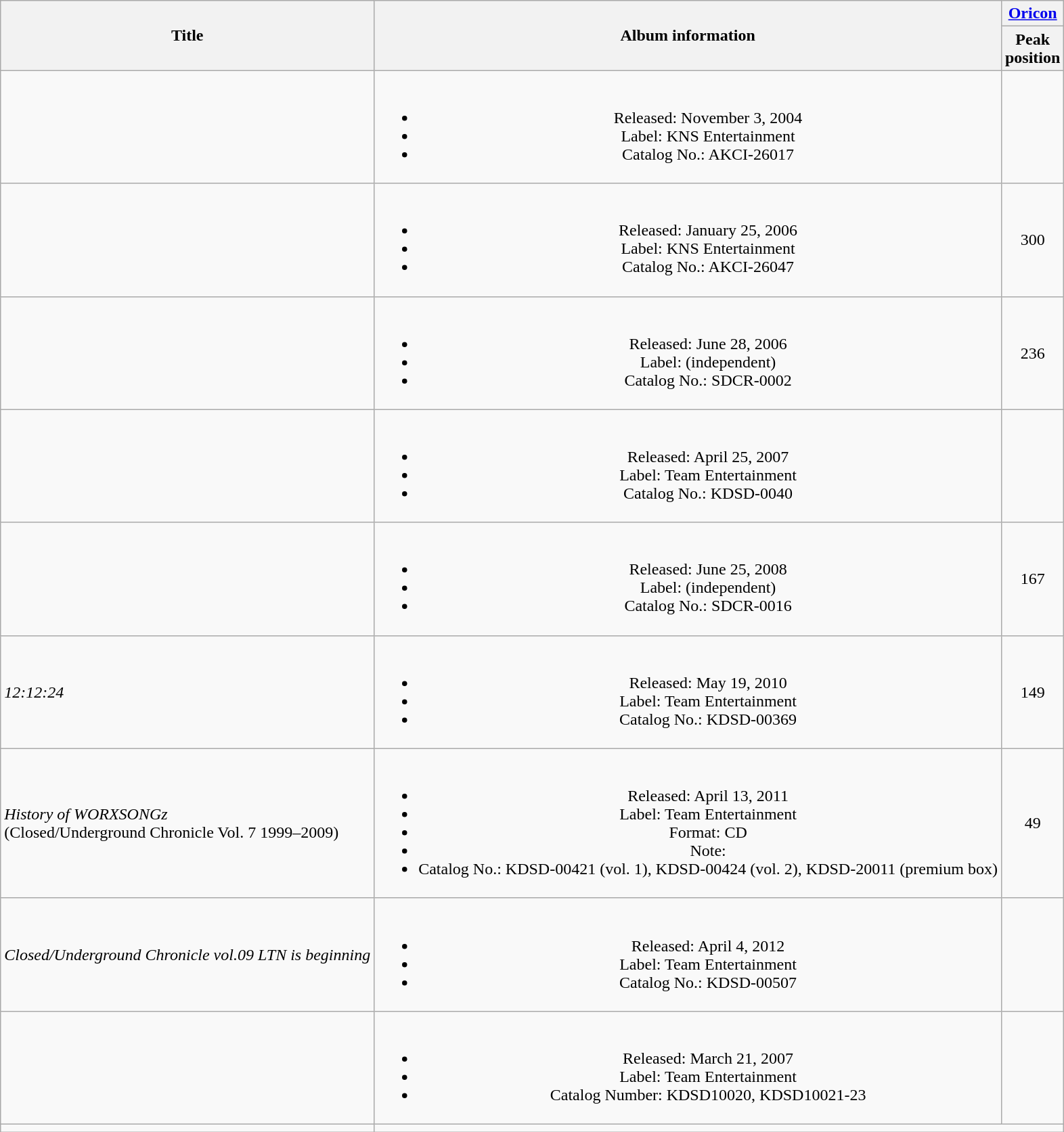<table class="wikitable plainrowheaders" style="text-align:center">
<tr>
<th rowspan=2; style=>Title</th>
<th rowspan=2;>Album information</th>
<th colspan=1; style=><a href='#'>Oricon</a></th>
</tr>
<tr>
<th style=>Peak<br>position</th>
</tr>
<tr>
<td align=left></td>
<td><br><ul><li>Released: November 3, 2004</li><li>Label: KNS Entertainment</li><li>Catalog No.: AKCI-26017</li></ul></td>
<td> <br></td>
</tr>
<tr>
<td align=left></td>
<td><br><ul><li>Released: January 25, 2006</li><li>Label: KNS Entertainment</li><li>Catalog No.: AKCI-26047</li></ul></td>
<td>300<br></td>
</tr>
<tr>
<td align=left></td>
<td><br><ul><li>Released: June 28, 2006</li><li>Label: (independent)</li><li>Catalog No.: SDCR-0002</li></ul></td>
<td>236<br></td>
</tr>
<tr>
<td align=left></td>
<td><br><ul><li>Released: April 25, 2007</li><li>Label: Team Entertainment</li><li>Catalog No.: KDSD-0040</li></ul></td>
<td><br></td>
</tr>
<tr>
<td align=left></td>
<td><br><ul><li>Released: June 25, 2008</li><li>Label: (independent)</li><li>Catalog No.: SDCR-0016</li></ul></td>
<td>167</td>
</tr>
<tr>
<td align=left><em>12:12:24</em></td>
<td><br><ul><li>Released: May 19, 2010</li><li>Label: Team Entertainment</li><li>Catalog No.: KDSD-00369</li></ul></td>
<td>149</td>
</tr>
<tr>
<td align=left><em>History of WORXSONGz</em><br>(Closed/Underground Chronicle Vol. 7 1999–2009)</td>
<td><br><ul><li>Released: April 13, 2011</li><li>Label: Team Entertainment</li><li>Format: CD</li><li>Note:</li><li>Catalog No.: KDSD-00421 (vol. 1), KDSD-00424 (vol. 2), KDSD-20011 (premium box)</li></ul></td>
<td>49</td>
</tr>
<tr>
<td align=left><em>Closed/Underground Chronicle vol.09 LTN is beginning</em></td>
<td><br><ul><li>Released: April 4, 2012</li><li>Label: Team Entertainment</li><li>Catalog No.: KDSD-00507</li></ul></td>
<td></td>
</tr>
<tr>
<td align=left></td>
<td><br><ul><li>Released: March 21, 2007</li><li>Label: Team Entertainment</li><li>Catalog Number: KDSD10020, KDSD10021-23</li></ul></td>
<td></td>
</tr>
<tr>
<td></td>
</tr>
</table>
